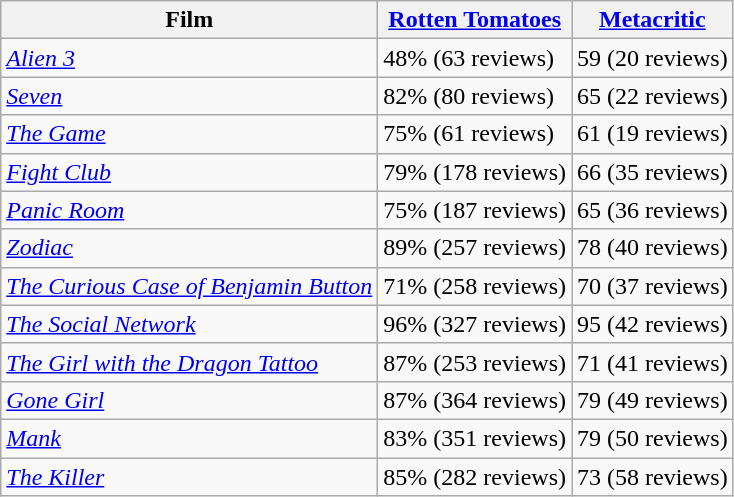<table class="wikitable sortable">
<tr>
<th>Film</th>
<th><a href='#'>Rotten Tomatoes</a></th>
<th><a href='#'>Metacritic</a></th>
</tr>
<tr>
<td><em><a href='#'>Alien 3</a></em></td>
<td>48% (63 reviews)</td>
<td>59 (20 reviews)</td>
</tr>
<tr>
<td><em><a href='#'>Seven</a></em></td>
<td>82% (80 reviews)</td>
<td>65 (22 reviews)</td>
</tr>
<tr>
<td><em><a href='#'>The Game</a></em></td>
<td>75% (61 reviews)</td>
<td>61 (19 reviews)</td>
</tr>
<tr>
<td><em><a href='#'>Fight Club</a></em></td>
<td>79% (178 reviews)</td>
<td>66 (35 reviews)</td>
</tr>
<tr>
<td><em><a href='#'>Panic Room</a></em></td>
<td>75% (187 reviews)</td>
<td>65 (36 reviews)</td>
</tr>
<tr>
<td><em><a href='#'>Zodiac</a></em></td>
<td>89% (257 reviews)</td>
<td>78 (40 reviews)</td>
</tr>
<tr>
<td><em><a href='#'>The Curious Case of Benjamin Button</a></em></td>
<td>71% (258 reviews)</td>
<td>70 (37 reviews)</td>
</tr>
<tr>
<td><em><a href='#'>The Social Network</a></em></td>
<td>96% (327 reviews)</td>
<td>95 (42 reviews)</td>
</tr>
<tr>
<td><em><a href='#'>The Girl with the Dragon Tattoo</a></em></td>
<td>87% (253 reviews)</td>
<td>71 (41 reviews)</td>
</tr>
<tr>
<td><em><a href='#'>Gone Girl</a></em></td>
<td>87% (364 reviews)</td>
<td>79 (49 reviews)</td>
</tr>
<tr>
<td><em><a href='#'>Mank</a></em></td>
<td>83% (351 reviews)</td>
<td>79 (50 reviews)</td>
</tr>
<tr>
<td><em><a href='#'>The Killer</a></em></td>
<td>85% (282 reviews)</td>
<td>73 (58 reviews)</td>
</tr>
</table>
